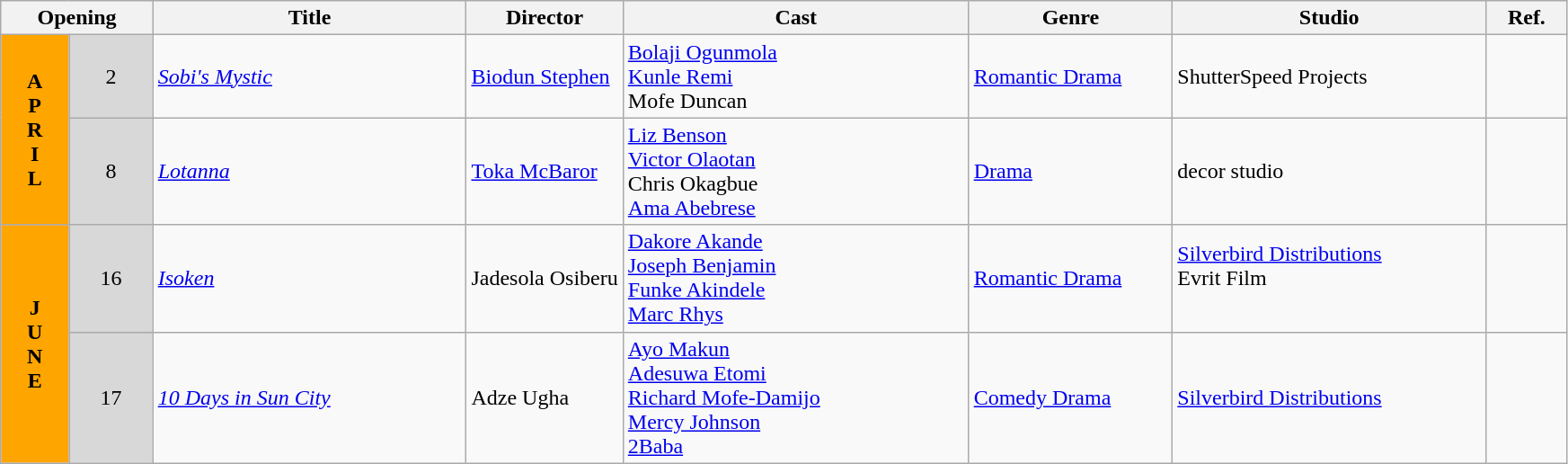<table class="wikitable">
<tr>
<th colspan="2">Opening</th>
<th style="width:20%;">Title</th>
<th style="width:10%;">Director</th>
<th>Cast</th>
<th style="width:13%">Genre</th>
<th style="width:20%">Studio</th>
<th>Ref.</th>
</tr>
<tr>
<td rowspan=2 style="text-align:center; background:orange; textcolor:#000;"><strong>A<br>P<br>R<br>I<br>L<br></strong></td>
<td rowspan=1 style="text-align:center; background:#d8d8d8; textcolor:#000;">2</td>
<td><em><a href='#'>Sobi's Mystic</a></em></td>
<td><a href='#'>Biodun Stephen</a></td>
<td><a href='#'>Bolaji Ogunmola</a><br><a href='#'>Kunle Remi</a><br>Mofe Duncan</td>
<td><a href='#'>Romantic Drama</a></td>
<td>ShutterSpeed Projects</td>
<td></td>
</tr>
<tr>
<td rowspan=1 style="text-align:center; background:#d8d8d8; textcolor:#000;">8</td>
<td><em><a href='#'>Lotanna</a></em></td>
<td><a href='#'>Toka McBaror</a></td>
<td><a href='#'>Liz Benson</a><br><a href='#'>Victor Olaotan</a><br>Chris Okagbue<br><a href='#'>Ama Abebrese</a></td>
<td><a href='#'>Drama</a></td>
<td>decor studio</td>
<td></td>
</tr>
<tr>
<td rowspan=2 style="text-align:center; background:orange; textcolor:#000;"><strong>J<br>U<br>N<br>E<br></strong></td>
<td rowspan=1 style="text-align:center; background:#d8d8d8; textcolor:#000;">16</td>
<td><em><a href='#'>Isoken</a></em></td>
<td>Jadesola Osiberu</td>
<td><a href='#'>Dakore Akande</a><br> <a href='#'>Joseph Benjamin</a><br><a href='#'>Funke Akindele</a><br><a href='#'>Marc Rhys</a></td>
<td><a href='#'>Romantic Drama</a></td>
<td><a href='#'>Silverbird Distributions</a><br>Evrit Film<br>  <br></td>
<td></td>
</tr>
<tr>
<td rowspan=1 style="text-align:center; background:#d8d8d8; textcolor:#000;">17</td>
<td><em><a href='#'>10 Days in Sun City</a></em></td>
<td>Adze Ugha</td>
<td><a href='#'>Ayo Makun</a><br><a href='#'>Adesuwa Etomi</a><br><a href='#'>Richard Mofe-Damijo</a><br><a href='#'>Mercy Johnson</a><br><a href='#'>2Baba</a></td>
<td><a href='#'>Comedy Drama</a></td>
<td><a href='#'>Silverbird Distributions</a></td>
<td></td>
</tr>
</table>
